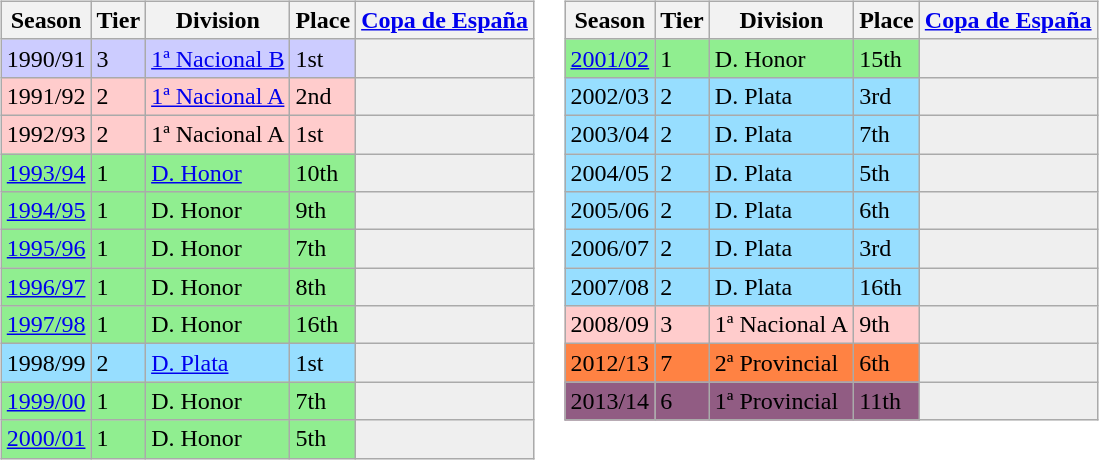<table>
<tr>
<td valign="top" width=0%><br><table class="wikitable">
<tr style="background:#f0f6fa;">
<th><strong>Season</strong></th>
<th><strong>Tier</strong></th>
<th><strong>Division</strong></th>
<th><strong>Place</strong></th>
<th><strong><a href='#'>Copa de España</a></strong></th>
</tr>
<tr>
<td style="background:#ccccff;">1990/91</td>
<td style="background:#ccccff;">3</td>
<td style="background:#ccccff;"><a href='#'>1ª Nacional B</a></td>
<td style="background:#ccccff;">1st</td>
<th style="background:#efefef;"></th>
</tr>
<tr>
<td style="background:#FFCCCC;">1991/92</td>
<td style="background:#FFCCCC;">2</td>
<td style="background:#FFCCCC;"><a href='#'>1ª Nacional A</a></td>
<td style="background:#FFCCCC;">2nd</td>
<th style="background:#efefef;"></th>
</tr>
<tr>
<td style="background:#FFCCCC;">1992/93</td>
<td style="background:#FFCCCC;">2</td>
<td style="background:#FFCCCC;">1ª Nacional A</td>
<td style="background:#FFCCCC;">1st</td>
<th style="background:#efefef;"></th>
</tr>
<tr>
<td style="background:#90EE90;"><a href='#'>1993/94</a></td>
<td style="background:#90EE90;">1</td>
<td style="background:#90EE90;"><a href='#'>D. Honor</a></td>
<td style="background:#90EE90;">10th</td>
<th style="background:#efefef;"></th>
</tr>
<tr>
<td style="background:#90EE90;"><a href='#'>1994/95</a></td>
<td style="background:#90EE90;">1</td>
<td style="background:#90EE90;">D. Honor</td>
<td style="background:#90EE90;">9th</td>
<th style="background:#efefef;"></th>
</tr>
<tr>
<td style="background:#90EE90;"><a href='#'>1995/96</a></td>
<td style="background:#90EE90;">1</td>
<td style="background:#90EE90;">D. Honor</td>
<td style="background:#90EE90;">7th</td>
<th style="background:#efefef;"></th>
</tr>
<tr>
<td style="background:#90EE90;"><a href='#'>1996/97</a></td>
<td style="background:#90EE90;">1</td>
<td style="background:#90EE90;">D. Honor</td>
<td style="background:#90EE90;">8th</td>
<th style="background:#efefef;"></th>
</tr>
<tr>
<td style="background:#90EE90;"><a href='#'>1997/98</a></td>
<td style="background:#90EE90;">1</td>
<td style="background:#90EE90;">D. Honor</td>
<td style="background:#90EE90;">16th</td>
<th style="background:#efefef;"></th>
</tr>
<tr>
<td style="background:#97DEFF;">1998/99</td>
<td style="background:#97DEFF;">2</td>
<td style="background:#97DEFF;"><a href='#'>D. Plata</a></td>
<td style="background:#97DEFF;">1st</td>
<th style="background:#efefef;"></th>
</tr>
<tr>
<td style="background:#90EE90;"><a href='#'>1999/00</a></td>
<td style="background:#90EE90;">1</td>
<td style="background:#90EE90;">D. Honor</td>
<td style="background:#90EE90;">7th</td>
<th style="background:#efefef;"></th>
</tr>
<tr>
<td style="background:#90EE90;"><a href='#'>2000/01</a></td>
<td style="background:#90EE90;">1</td>
<td style="background:#90EE90;">D. Honor</td>
<td style="background:#90EE90;">5th</td>
<th style="background:#efefef;"></th>
</tr>
</table>
</td>
<td valign="top" width=0%><br><table class="wikitable">
<tr style="background:#f0f6fa;">
<th><strong>Season</strong></th>
<th><strong>Tier</strong></th>
<th><strong>Division</strong></th>
<th><strong>Place</strong></th>
<th><strong><a href='#'>Copa de España</a></strong></th>
</tr>
<tr>
<td style="background:#90EE90;"><a href='#'>2001/02</a></td>
<td style="background:#90EE90;">1</td>
<td style="background:#90EE90;">D. Honor</td>
<td style="background:#90EE90;">15th</td>
<th style="background:#efefef;"></th>
</tr>
<tr>
<td style="background:#97DEFF;">2002/03</td>
<td style="background:#97DEFF;">2</td>
<td style="background:#97DEFF;">D. Plata</td>
<td style="background:#97DEFF;">3rd</td>
<th style="background:#efefef;"></th>
</tr>
<tr>
<td style="background:#97DEFF;">2003/04</td>
<td style="background:#97DEFF;">2</td>
<td style="background:#97DEFF;">D. Plata</td>
<td style="background:#97DEFF;">7th</td>
<th style="background:#efefef;"></th>
</tr>
<tr>
<td style="background:#97DEFF;">2004/05</td>
<td style="background:#97DEFF;">2</td>
<td style="background:#97DEFF;">D. Plata</td>
<td style="background:#97DEFF;">5th</td>
<th style="background:#efefef;"></th>
</tr>
<tr>
<td style="background:#97DEFF;">2005/06</td>
<td style="background:#97DEFF;">2</td>
<td style="background:#97DEFF;">D. Plata</td>
<td style="background:#97DEFF;">6th</td>
<th style="background:#efefef;"></th>
</tr>
<tr>
<td style="background:#97DEFF;">2006/07</td>
<td style="background:#97DEFF;">2</td>
<td style="background:#97DEFF;">D. Plata</td>
<td style="background:#97DEFF;">3rd</td>
<th style="background:#efefef;"></th>
</tr>
<tr>
<td style="background:#97DEFF;">2007/08</td>
<td style="background:#97DEFF;">2</td>
<td style="background:#97DEFF;">D. Plata</td>
<td style="background:#97DEFF;">16th</td>
<th style="background:#efefef;"></th>
</tr>
<tr>
<td style="background:#FFCCCC;">2008/09</td>
<td style="background:#FFCCCC;">3</td>
<td style="background:#FFCCCC;">1ª Nacional A</td>
<td style="background:#FFCCCC;">9th</td>
<th style="background:#efefef;"></th>
</tr>
<tr>
<td style="background:#FF8243;">2012/13</td>
<td style="background:#FF8243;">7</td>
<td style="background:#FF8243;">2ª Provincial</td>
<td style="background:#FF8243;">6th</td>
<th style="background:#efefef;"></th>
</tr>
<tr>
<td style="background:#915C83;">2013/14</td>
<td style="background:#915C83;">6</td>
<td style="background:#915C83;">1ª Provincial</td>
<td style="background:#915C83;">11th</td>
<th style="background:#efefef;"></th>
</tr>
</table>
</td>
</tr>
</table>
